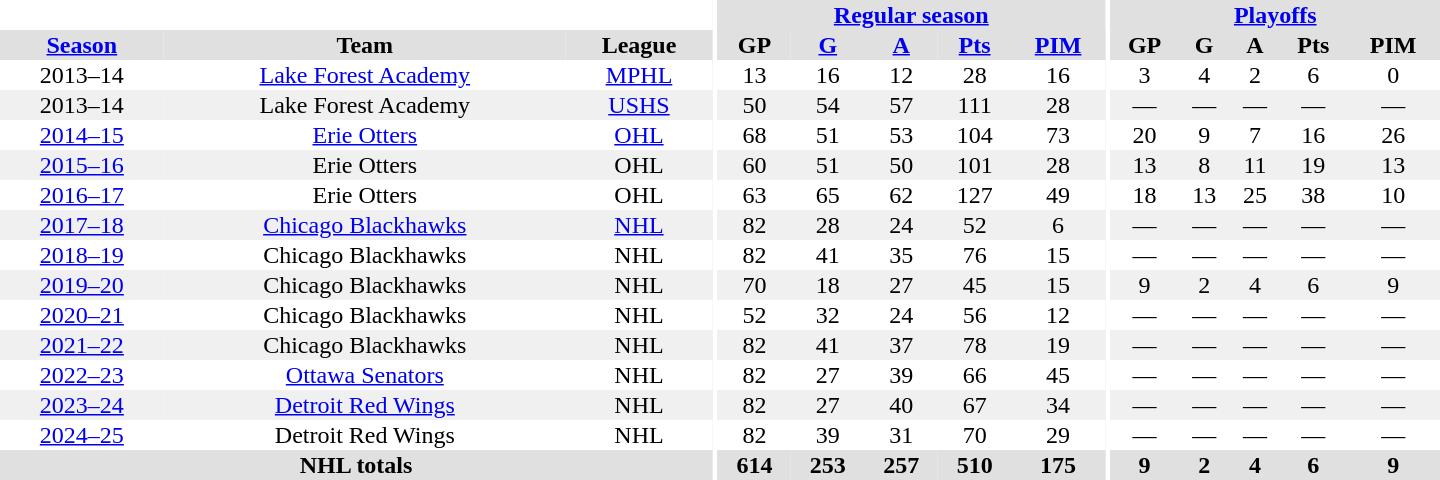<table border="0" cellpadding="1" cellspacing="0" style="text-align:center; width:60em">
<tr bgcolor="#e0e0e0">
<th colspan="3" bgcolor="#ffffff"></th>
<th rowspan="101" bgcolor="#ffffff"></th>
<th colspan="5"><a href='#'>Regular season</a></th>
<th rowspan="101" bgcolor="#ffffff"></th>
<th colspan="5"><a href='#'>Playoffs</a></th>
</tr>
<tr bgcolor="#e0e0e0">
<th><a href='#'>Season</a></th>
<th>Team</th>
<th>League</th>
<th>GP</th>
<th><a href='#'>G</a></th>
<th><a href='#'>A</a></th>
<th><a href='#'>Pts</a></th>
<th><a href='#'>PIM</a></th>
<th>GP</th>
<th>G</th>
<th>A</th>
<th>Pts</th>
<th>PIM</th>
</tr>
<tr>
<td>2013–14</td>
<td><a href='#'>Lake Forest Academy</a></td>
<td><a href='#'>MPHL</a></td>
<td>13</td>
<td>16</td>
<td>12</td>
<td>28</td>
<td>16</td>
<td>3</td>
<td>4</td>
<td>2</td>
<td>6</td>
<td>0</td>
</tr>
<tr bgcolor="#f0f0f0">
<td>2013–14</td>
<td>Lake Forest Academy</td>
<td><a href='#'>USHS</a></td>
<td>50</td>
<td>54</td>
<td>57</td>
<td>111</td>
<td>28</td>
<td>—</td>
<td>—</td>
<td>—</td>
<td>—</td>
<td>—</td>
</tr>
<tr>
<td><a href='#'>2014–15</a></td>
<td><a href='#'>Erie Otters</a></td>
<td><a href='#'>OHL</a></td>
<td>68</td>
<td>51</td>
<td>53</td>
<td>104</td>
<td>73</td>
<td>20</td>
<td>9</td>
<td>7</td>
<td>16</td>
<td>26</td>
</tr>
<tr bgcolor="#f0f0f0">
<td><a href='#'>2015–16</a></td>
<td>Erie Otters</td>
<td>OHL</td>
<td>60</td>
<td>51</td>
<td>50</td>
<td>101</td>
<td>28</td>
<td>13</td>
<td>8</td>
<td>11</td>
<td>19</td>
<td>13</td>
</tr>
<tr>
<td><a href='#'>2016–17</a></td>
<td>Erie Otters</td>
<td>OHL</td>
<td>63</td>
<td>65</td>
<td>62</td>
<td>127</td>
<td>49</td>
<td>18</td>
<td>13</td>
<td>25</td>
<td>38</td>
<td>10</td>
</tr>
<tr bgcolor="#f0f0f0">
<td><a href='#'>2017–18</a></td>
<td><a href='#'>Chicago Blackhawks</a></td>
<td><a href='#'>NHL</a></td>
<td>82</td>
<td>28</td>
<td>24</td>
<td>52</td>
<td>6</td>
<td>—</td>
<td>—</td>
<td>—</td>
<td>—</td>
<td>—</td>
</tr>
<tr>
<td><a href='#'>2018–19</a></td>
<td>Chicago Blackhawks</td>
<td>NHL</td>
<td>82</td>
<td>41</td>
<td>35</td>
<td>76</td>
<td>15</td>
<td>—</td>
<td>—</td>
<td>—</td>
<td>—</td>
<td>—</td>
</tr>
<tr bgcolor="#f0f0f0">
<td><a href='#'>2019–20</a></td>
<td>Chicago Blackhawks</td>
<td>NHL</td>
<td>70</td>
<td>18</td>
<td>27</td>
<td>45</td>
<td>15</td>
<td>9</td>
<td>2</td>
<td>4</td>
<td>6</td>
<td>9</td>
</tr>
<tr>
<td><a href='#'>2020–21</a></td>
<td>Chicago Blackhawks</td>
<td>NHL</td>
<td>52</td>
<td>32</td>
<td>24</td>
<td>56</td>
<td>12</td>
<td>—</td>
<td>—</td>
<td>—</td>
<td>—</td>
<td>—</td>
</tr>
<tr bgcolor="#f0f0f0">
<td><a href='#'>2021–22</a></td>
<td>Chicago Blackhawks</td>
<td>NHL</td>
<td>82</td>
<td>41</td>
<td>37</td>
<td>78</td>
<td>19</td>
<td>—</td>
<td>—</td>
<td>—</td>
<td>—</td>
<td>—</td>
</tr>
<tr>
<td><a href='#'>2022–23</a></td>
<td><a href='#'>Ottawa Senators</a></td>
<td>NHL</td>
<td>82</td>
<td>27</td>
<td>39</td>
<td>66</td>
<td>45</td>
<td>—</td>
<td>—</td>
<td>—</td>
<td>—</td>
<td>—</td>
</tr>
<tr bgcolor="#f0f0f0">
<td><a href='#'>2023–24</a></td>
<td><a href='#'>Detroit Red Wings</a></td>
<td>NHL</td>
<td>82</td>
<td>27</td>
<td>40</td>
<td>67</td>
<td>34</td>
<td>—</td>
<td>—</td>
<td>—</td>
<td>—</td>
<td>—</td>
</tr>
<tr>
<td><a href='#'>2024–25</a></td>
<td>Detroit Red Wings</td>
<td>NHL</td>
<td>82</td>
<td>39</td>
<td>31</td>
<td>70</td>
<td>29</td>
<td>—</td>
<td>—</td>
<td>—</td>
<td>—</td>
<td>—</td>
</tr>
<tr bgcolor="#e0e0e0">
<th colspan="3">NHL totals</th>
<th>614</th>
<th>253</th>
<th>257</th>
<th>510</th>
<th>175</th>
<th>9</th>
<th>2</th>
<th>4</th>
<th>6</th>
<th>9</th>
</tr>
</table>
